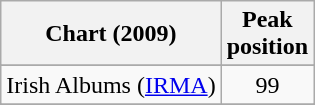<table class="wikitable sortable">
<tr>
<th>Chart (2009)</th>
<th>Peak<br>position</th>
</tr>
<tr>
</tr>
<tr>
</tr>
<tr>
</tr>
<tr>
</tr>
<tr>
<td>Irish Albums (<a href='#'>IRMA</a>)</td>
<td style="text-align:center;">99</td>
</tr>
<tr>
</tr>
<tr>
</tr>
<tr>
</tr>
<tr>
</tr>
<tr>
</tr>
<tr>
</tr>
<tr>
</tr>
<tr>
</tr>
</table>
